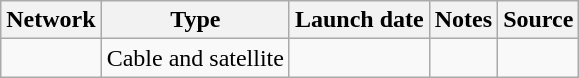<table class="wikitable sortable">
<tr>
<th>Network</th>
<th>Type</th>
<th>Launch date</th>
<th>Notes</th>
<th>Source</th>
</tr>
<tr>
<td><a href='#'></a></td>
<td>Cable and satellite</td>
<td></td>
<td></td>
<td></td>
</tr>
</table>
